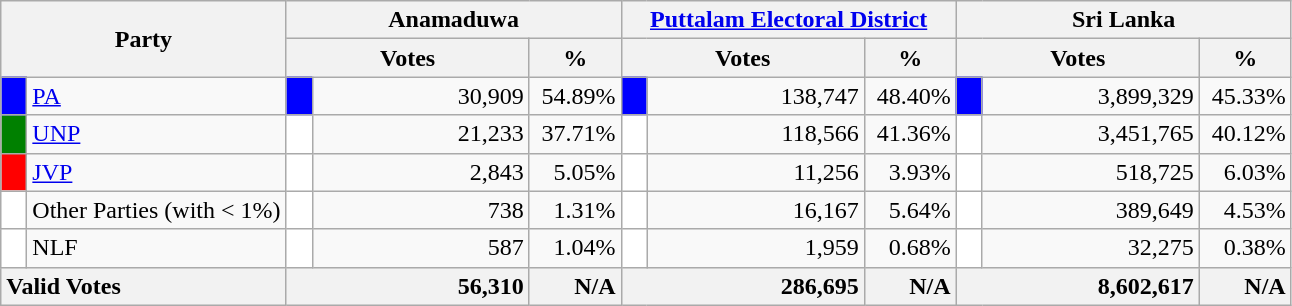<table class="wikitable">
<tr>
<th colspan="2" width="144px"rowspan="2">Party</th>
<th colspan="3" width="216px">Anamaduwa</th>
<th colspan="3" width="216px"><a href='#'>Puttalam Electoral District</a></th>
<th colspan="3" width="216px">Sri Lanka</th>
</tr>
<tr>
<th colspan="2" width="144px">Votes</th>
<th>%</th>
<th colspan="2" width="144px">Votes</th>
<th>%</th>
<th colspan="2" width="144px">Votes</th>
<th>%</th>
</tr>
<tr>
<td style="background-color:blue;" width="10px"></td>
<td style="text-align:left;"><a href='#'>PA</a></td>
<td style="background-color:blue;" width="10px"></td>
<td style="text-align:right;">30,909</td>
<td style="text-align:right;">54.89%</td>
<td style="background-color:blue;" width="10px"></td>
<td style="text-align:right;">138,747</td>
<td style="text-align:right;">48.40%</td>
<td style="background-color:blue;" width="10px"></td>
<td style="text-align:right;">3,899,329</td>
<td style="text-align:right;">45.33%</td>
</tr>
<tr>
<td style="background-color:green;" width="10px"></td>
<td style="text-align:left;"><a href='#'>UNP</a></td>
<td style="background-color:white;" width="10px"></td>
<td style="text-align:right;">21,233</td>
<td style="text-align:right;">37.71%</td>
<td style="background-color:white;" width="10px"></td>
<td style="text-align:right;">118,566</td>
<td style="text-align:right;">41.36%</td>
<td style="background-color:white;" width="10px"></td>
<td style="text-align:right;">3,451,765</td>
<td style="text-align:right;">40.12%</td>
</tr>
<tr>
<td style="background-color:red;" width="10px"></td>
<td style="text-align:left;"><a href='#'>JVP</a></td>
<td style="background-color:white;" width="10px"></td>
<td style="text-align:right;">2,843</td>
<td style="text-align:right;">5.05%</td>
<td style="background-color:white;" width="10px"></td>
<td style="text-align:right;">11,256</td>
<td style="text-align:right;">3.93%</td>
<td style="background-color:white;" width="10px"></td>
<td style="text-align:right;">518,725</td>
<td style="text-align:right;">6.03%</td>
</tr>
<tr>
<td style="background-color:white;" width="10px"></td>
<td style="text-align:left;">Other Parties (with < 1%)</td>
<td style="background-color:white;" width="10px"></td>
<td style="text-align:right;">738</td>
<td style="text-align:right;">1.31%</td>
<td style="background-color:white;" width="10px"></td>
<td style="text-align:right;">16,167</td>
<td style="text-align:right;">5.64%</td>
<td style="background-color:white;" width="10px"></td>
<td style="text-align:right;">389,649</td>
<td style="text-align:right;">4.53%</td>
</tr>
<tr>
<td style="background-color:white;" width="10px"></td>
<td style="text-align:left;">NLF</td>
<td style="background-color:white;" width="10px"></td>
<td style="text-align:right;">587</td>
<td style="text-align:right;">1.04%</td>
<td style="background-color:white;" width="10px"></td>
<td style="text-align:right;">1,959</td>
<td style="text-align:right;">0.68%</td>
<td style="background-color:white;" width="10px"></td>
<td style="text-align:right;">32,275</td>
<td style="text-align:right;">0.38%</td>
</tr>
<tr>
<th colspan="2" width="144px"style="text-align:left;">Valid Votes</th>
<th style="text-align:right;"colspan="2" width="144px">56,310</th>
<th style="text-align:right;">N/A</th>
<th style="text-align:right;"colspan="2" width="144px">286,695</th>
<th style="text-align:right;">N/A</th>
<th style="text-align:right;"colspan="2" width="144px">8,602,617</th>
<th style="text-align:right;">N/A</th>
</tr>
</table>
